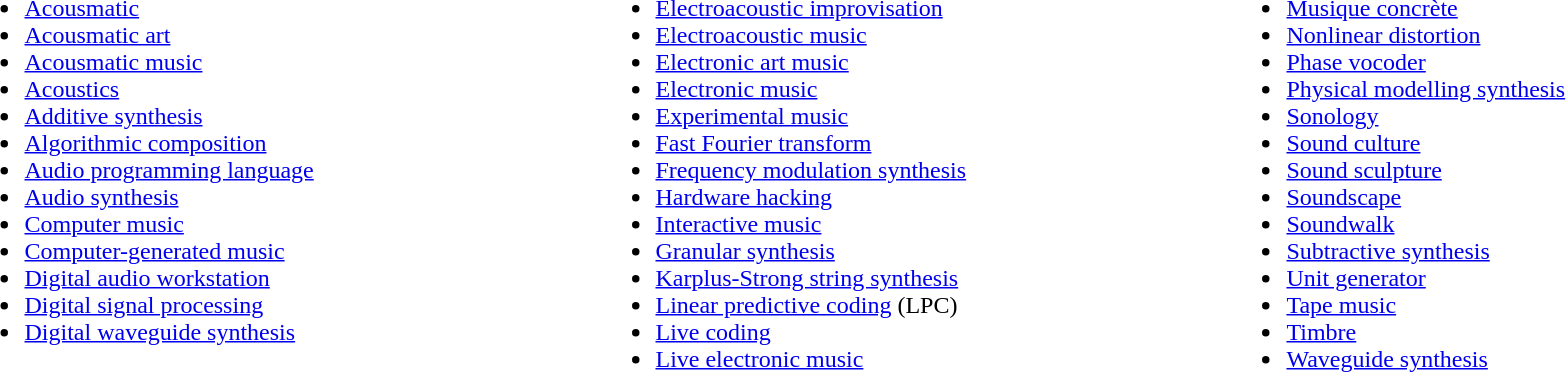<table width="100%">
<tr>
<td valign="top" width="33%"><br><ul><li><a href='#'>Acousmatic</a></li><li><a href='#'>Acousmatic art</a></li><li><a href='#'>Acousmatic music</a></li><li><a href='#'>Acoustics</a></li><li><a href='#'>Additive synthesis</a></li><li><a href='#'>Algorithmic composition</a></li><li><a href='#'>Audio programming language</a></li><li><a href='#'>Audio synthesis</a></li><li><a href='#'>Computer music</a></li><li><a href='#'>Computer-generated music</a></li><li><a href='#'>Digital audio workstation</a></li><li><a href='#'>Digital signal processing</a></li><li><a href='#'>Digital waveguide synthesis</a></li></ul></td>
<td valign="top" width="33%"><br><ul><li><a href='#'>Electroacoustic improvisation</a></li><li><a href='#'>Electroacoustic music</a></li><li><a href='#'>Electronic art music</a></li><li><a href='#'>Electronic music</a></li><li><a href='#'>Experimental music</a></li><li><a href='#'>Fast Fourier transform</a></li><li><a href='#'>Frequency modulation synthesis</a></li><li><a href='#'>Hardware hacking</a></li><li><a href='#'>Interactive music</a></li><li><a href='#'>Granular synthesis</a></li><li><a href='#'>Karplus-Strong string synthesis</a></li><li><a href='#'>Linear predictive coding</a> (LPC)</li><li><a href='#'>Live coding</a></li><li><a href='#'>Live electronic music</a></li></ul></td>
<td valign="top" width="33%"><br><ul><li><a href='#'>Musique concrète</a></li><li><a href='#'>Nonlinear distortion</a></li><li><a href='#'>Phase vocoder</a></li><li><a href='#'>Physical modelling synthesis</a></li><li><a href='#'>Sonology</a></li><li><a href='#'>Sound culture</a></li><li><a href='#'>Sound sculpture</a></li><li><a href='#'>Soundscape</a></li><li><a href='#'>Soundwalk</a></li><li><a href='#'>Subtractive synthesis</a></li><li><a href='#'>Unit generator</a></li><li><a href='#'>Tape music</a></li><li><a href='#'>Timbre</a></li><li><a href='#'>Waveguide synthesis</a></li></ul></td>
</tr>
</table>
